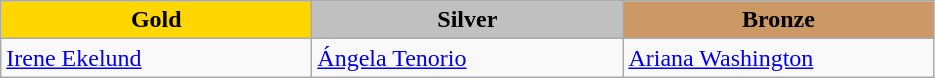<table class="wikitable" style="text-align:left">
<tr align="center">
<td width=200 bgcolor=gold><strong>Gold</strong></td>
<td width=200 bgcolor=silver><strong>Silver</strong></td>
<td width=200 bgcolor=CC9966><strong>Bronze</strong></td>
</tr>
<tr>
<td><a href='#'>Irene Ekelund</a><br><em></em></td>
<td><a href='#'>Ángela Tenorio</a><br><em></em></td>
<td><a href='#'>Ariana Washington</a><br><em></em></td>
</tr>
</table>
